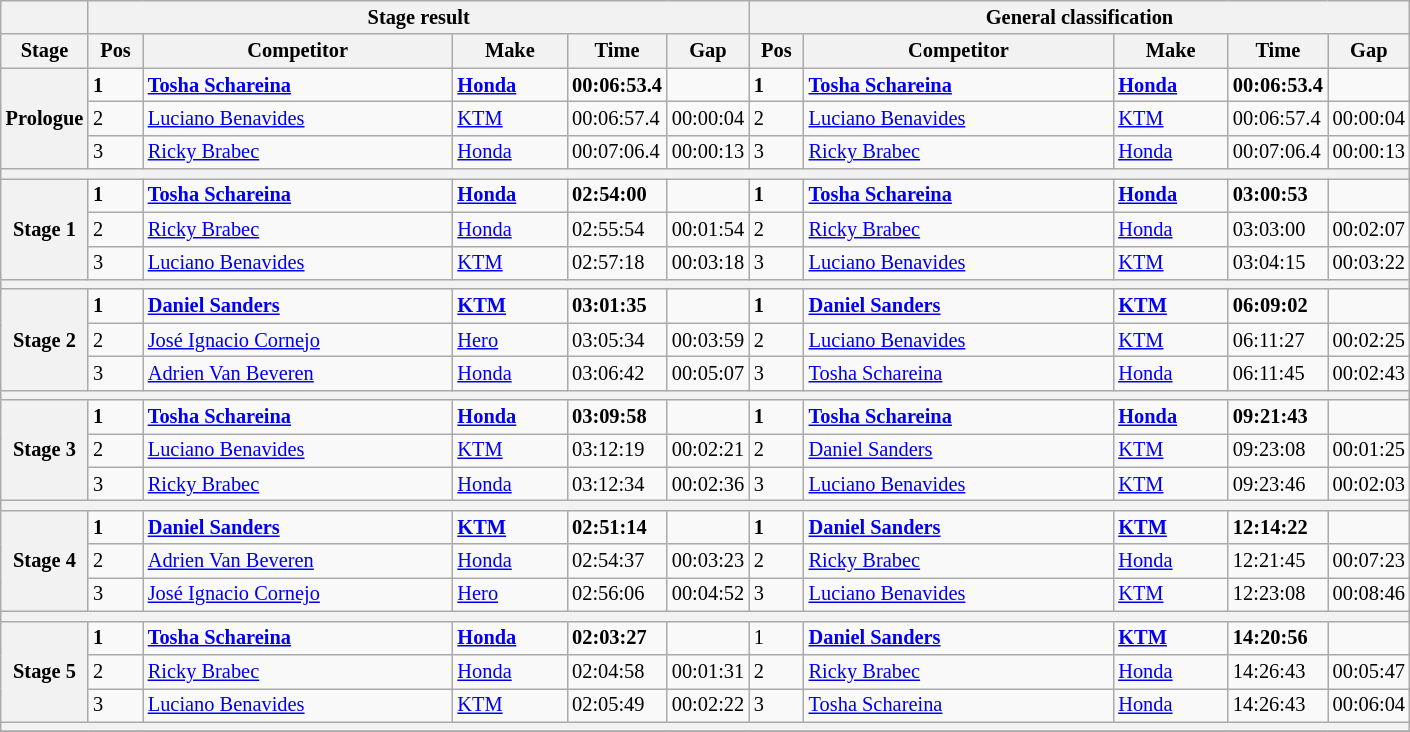<table class="wikitable" style="font-size:85%;">
<tr>
<th></th>
<th colspan=5>Stage result</th>
<th colspan=5>General classification</th>
</tr>
<tr>
<th width="40px">Stage</th>
<th width="30px">Pos</th>
<th width="200px">Competitor</th>
<th width="70px">Make</th>
<th width="40px">Time</th>
<th width="40px">Gap</th>
<th width="30px">Pos</th>
<th width="200px">Competitor</th>
<th width="70px">Make</th>
<th width="40px">Time</th>
<th width="40px">Gap</th>
</tr>
<tr>
<th rowspan=3>Prologue</th>
<td><strong>1</strong></td>
<td><strong> <a href='#'>Tosha Schareina</a></strong></td>
<td><strong><a href='#'>Honda</a></strong></td>
<td><strong>00:06:53.4</strong></td>
<td></td>
<td><strong>1</strong></td>
<td><strong> <a href='#'>Tosha Schareina</a></strong></td>
<td><strong><a href='#'>Honda</a></strong></td>
<td><strong>00:06:53.4</strong></td>
<td></td>
</tr>
<tr>
<td>2</td>
<td> <a href='#'>Luciano Benavides</a></td>
<td><a href='#'>KTM</a></td>
<td>00:06:57.4</td>
<td>00:00:04</td>
<td>2</td>
<td> <a href='#'>Luciano Benavides</a></td>
<td><a href='#'>KTM</a></td>
<td>00:06:57.4</td>
<td>00:00:04</td>
</tr>
<tr>
<td>3</td>
<td> <a href='#'>Ricky Brabec</a></td>
<td><a href='#'>Honda</a></td>
<td>00:07:06.4</td>
<td>00:00:13</td>
<td>3</td>
<td> <a href='#'>Ricky Brabec</a></td>
<td><a href='#'>Honda</a></td>
<td>00:07:06.4</td>
<td>00:00:13</td>
</tr>
<tr>
<th colspan=11></th>
</tr>
<tr>
<th rowspan=3>Stage 1</th>
<td><strong>1</strong></td>
<td><strong> <a href='#'>Tosha Schareina</a></strong></td>
<td><strong><a href='#'>Honda</a></strong></td>
<td><strong>02:54:00</strong></td>
<td></td>
<td><strong>1</strong></td>
<td><strong> <a href='#'>Tosha Schareina</a></strong></td>
<td><strong><a href='#'>Honda</a></strong></td>
<td><strong>03:00:53</strong></td>
<td></td>
</tr>
<tr>
<td>2</td>
<td> <a href='#'>Ricky Brabec</a></td>
<td><a href='#'>Honda</a></td>
<td>02:55:54</td>
<td>00:01:54</td>
<td>2</td>
<td> <a href='#'>Ricky Brabec</a></td>
<td><a href='#'>Honda</a></td>
<td>03:03:00</td>
<td>00:02:07</td>
</tr>
<tr>
<td>3</td>
<td> <a href='#'>Luciano Benavides</a></td>
<td><a href='#'>KTM</a></td>
<td>02:57:18</td>
<td>00:03:18</td>
<td>3</td>
<td> <a href='#'>Luciano Benavides</a></td>
<td><a href='#'>KTM</a></td>
<td>03:04:15</td>
<td>00:03:22</td>
</tr>
<tr>
<th colspan=11></th>
</tr>
<tr>
<th rowspan=3>Stage 2</th>
<td><strong>1</strong></td>
<td><strong> <a href='#'>Daniel Sanders</a></strong></td>
<td><strong><a href='#'>KTM</a></strong></td>
<td><strong>03:01:35</strong></td>
<td></td>
<td><strong>1</strong></td>
<td><strong> <a href='#'>Daniel Sanders</a></strong></td>
<td><strong><a href='#'>KTM</a></strong></td>
<td><strong>06:09:02</strong></td>
<td></td>
</tr>
<tr>
<td>2</td>
<td> <a href='#'>José Ignacio Cornejo</a></td>
<td><a href='#'>Hero</a></td>
<td>03:05:34</td>
<td>00:03:59</td>
<td>2</td>
<td> <a href='#'>Luciano Benavides</a></td>
<td><a href='#'>KTM</a></td>
<td>06:11:27</td>
<td>00:02:25</td>
</tr>
<tr>
<td>3</td>
<td> <a href='#'>Adrien Van Beveren</a></td>
<td><a href='#'>Honda</a></td>
<td>03:06:42</td>
<td>00:05:07</td>
<td>3</td>
<td> <a href='#'>Tosha Schareina</a></td>
<td><a href='#'>Honda</a></td>
<td>06:11:45</td>
<td>00:02:43</td>
</tr>
<tr>
<th colspan=11></th>
</tr>
<tr>
<th rowspan=3>Stage 3</th>
<td><strong>1</strong></td>
<td><strong> <a href='#'>Tosha Schareina</a></strong></td>
<td><strong><a href='#'>Honda</a></strong></td>
<td><strong>03:09:58</strong></td>
<td></td>
<td><strong>1</strong></td>
<td><strong> <a href='#'>Tosha Schareina</a></strong></td>
<td><strong><a href='#'>Honda</a></strong></td>
<td><strong>09:21:43</strong></td>
<td></td>
</tr>
<tr>
<td>2</td>
<td> <a href='#'>Luciano Benavides</a></td>
<td><a href='#'>KTM</a></td>
<td>03:12:19</td>
<td>00:02:21</td>
<td>2</td>
<td> <a href='#'>Daniel Sanders</a></td>
<td><a href='#'>KTM</a></td>
<td>09:23:08</td>
<td>00:01:25</td>
</tr>
<tr>
<td>3</td>
<td> <a href='#'>Ricky Brabec</a></td>
<td><a href='#'>Honda</a></td>
<td>03:12:34</td>
<td>00:02:36</td>
<td>3</td>
<td> <a href='#'>Luciano Benavides</a></td>
<td><a href='#'>KTM</a></td>
<td>09:23:46</td>
<td>00:02:03</td>
</tr>
<tr>
<th colspan=11></th>
</tr>
<tr>
<th rowspan=3>Stage 4</th>
<td><strong>1</strong></td>
<td><strong> <a href='#'>Daniel Sanders</a></strong></td>
<td><strong><a href='#'>KTM</a></strong></td>
<td><strong>02:51:14</strong></td>
<td></td>
<td><strong>1</strong></td>
<td><strong> <a href='#'>Daniel Sanders</a></strong></td>
<td><strong><a href='#'>KTM</a></strong></td>
<td><strong>12:14:22</strong></td>
<td></td>
</tr>
<tr>
<td>2</td>
<td> <a href='#'>Adrien Van Beveren</a></td>
<td><a href='#'>Honda</a></td>
<td>02:54:37</td>
<td>00:03:23</td>
<td>2</td>
<td> <a href='#'>Ricky Brabec</a></td>
<td><a href='#'>Honda</a></td>
<td>12:21:45</td>
<td>00:07:23</td>
</tr>
<tr>
<td>3</td>
<td> <a href='#'>José Ignacio Cornejo</a></td>
<td><a href='#'>Hero</a></td>
<td>02:56:06</td>
<td>00:04:52</td>
<td>3</td>
<td> <a href='#'>Luciano Benavides</a></td>
<td><a href='#'>KTM</a></td>
<td>12:23:08</td>
<td>00:08:46</td>
</tr>
<tr>
<th colspan=11></th>
</tr>
<tr>
<th rowspan=3>Stage 5</th>
<td><strong>1</strong></td>
<td><strong> <a href='#'>Tosha Schareina</a></strong></td>
<td><strong><a href='#'>Honda</a></strong></td>
<td><strong>02:03:27</strong></td>
<td></td>
<td>1</td>
<td><strong> <a href='#'>Daniel Sanders</a></strong></td>
<td><strong><a href='#'>KTM</a></strong></td>
<td><strong>14:20:56</strong></td>
<td></td>
</tr>
<tr>
<td>2</td>
<td> <a href='#'>Ricky Brabec</a></td>
<td><a href='#'>Honda</a></td>
<td>02:04:58</td>
<td>00:01:31</td>
<td>2</td>
<td> <a href='#'>Ricky Brabec</a></td>
<td><a href='#'>Honda</a></td>
<td>14:26:43</td>
<td>00:05:47</td>
</tr>
<tr>
<td>3</td>
<td> <a href='#'>Luciano Benavides</a></td>
<td><a href='#'>KTM</a></td>
<td>02:05:49</td>
<td>00:02:22</td>
<td>3</td>
<td> <a href='#'>Tosha Schareina</a></td>
<td><a href='#'>Honda</a></td>
<td>14:26:43</td>
<td>00:06:04</td>
</tr>
<tr>
<th colspan=11></th>
</tr>
<tr>
</tr>
</table>
